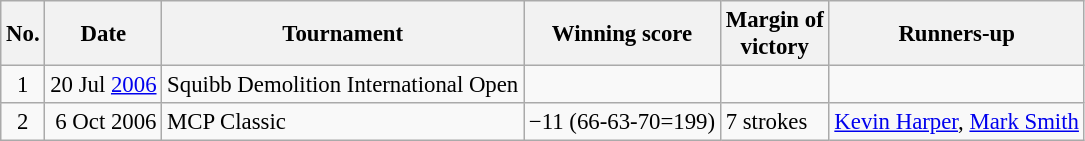<table class="wikitable" style="font-size:95%;">
<tr>
<th>No.</th>
<th>Date</th>
<th>Tournament</th>
<th>Winning score</th>
<th>Margin of<br>victory</th>
<th>Runners-up</th>
</tr>
<tr>
<td align=center>1</td>
<td align=right>20 Jul <a href='#'>2006</a></td>
<td>Squibb Demolition International Open</td>
<td></td>
<td></td>
<td></td>
</tr>
<tr>
<td align=center>2</td>
<td align=right>6 Oct 2006</td>
<td>MCP Classic</td>
<td>−11 (66-63-70=199)</td>
<td>7 strokes</td>
<td> <a href='#'>Kevin Harper</a>,  <a href='#'>Mark Smith</a></td>
</tr>
</table>
